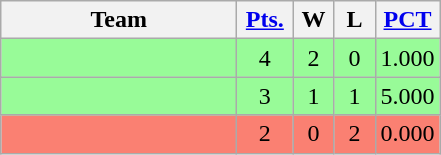<table class=wikitable>
<tr align=center>
<th width=150px>Team</th>
<th width=30px><a href='#'>Pts.</a></th>
<th width=20px>W</th>
<th width=20px>L</th>
<th><a href='#'>PCT</a></th>
</tr>
<tr align=center bgcolor="#98fb98">
<td align=left></td>
<td>4</td>
<td>2</td>
<td>0</td>
<td>1.000</td>
</tr>
<tr align=center bgcolor="#98fb98">
<td align=left></td>
<td>3</td>
<td>1</td>
<td>1</td>
<td>5.000</td>
</tr>
<tr align=center bgcolor="salmon">
<td align=left></td>
<td>2</td>
<td>0</td>
<td>2</td>
<td>0.000</td>
</tr>
</table>
